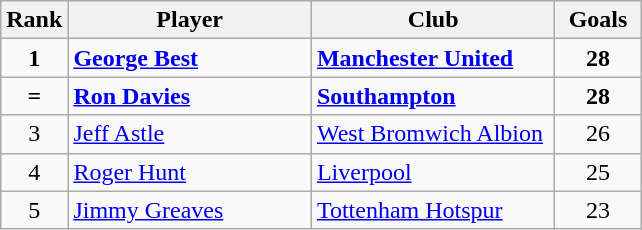<table class="wikitable" style="text-align: left;">
<tr>
<th width=20>Rank</th>
<th width=155>Player</th>
<th width=155>Club</th>
<th width=50>Goals</th>
</tr>
<tr>
<td align=center><strong>1</strong></td>
<td> <strong> <a href='#'>George Best</a> </strong></td>
<td><strong> <a href='#'>Manchester United</a> </strong></td>
<td align=center><strong>28</strong></td>
</tr>
<tr>
<td align=center><strong>=</strong></td>
<td> <strong> <a href='#'>Ron Davies</a> </strong></td>
<td><strong> <a href='#'>Southampton</a> </strong></td>
<td align=center><strong>28</strong></td>
</tr>
<tr>
<td align=center>3</td>
<td> <a href='#'>Jeff Astle</a></td>
<td><a href='#'>West Bromwich Albion</a></td>
<td align=center>26</td>
</tr>
<tr>
<td align=center>4</td>
<td> <a href='#'>Roger Hunt</a></td>
<td><a href='#'>Liverpool</a></td>
<td align=center>25</td>
</tr>
<tr>
<td align=center>5</td>
<td> <a href='#'>Jimmy Greaves</a></td>
<td><a href='#'>Tottenham Hotspur</a></td>
<td align=center>23</td>
</tr>
</table>
